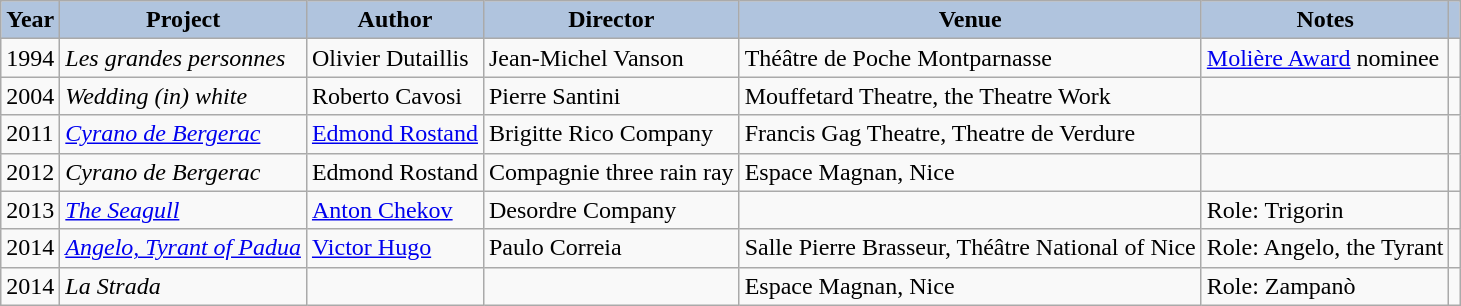<table class="wikitable">
<tr>
<th style="background:#B0C4DE;">Year</th>
<th style="background:#B0C4DE;">Project</th>
<th style="background:#B0C4DE;">Author</th>
<th style="background:#B0C4DE;">Director</th>
<th style="background:#B0C4DE;">Venue</th>
<th style="background:#B0C4DE;">Notes</th>
<th style="background:#B0C4DE;"></th>
</tr>
<tr>
<td>1994</td>
<td><em>Les grandes personnes</em></td>
<td>Olivier Dutaillis</td>
<td>Jean-Michel Vanson</td>
<td>Théâtre de Poche Montparnasse</td>
<td><a href='#'>Molière Award</a> nominee</td>
<td></td>
</tr>
<tr>
<td>2004</td>
<td><em>Wedding (in) white</em></td>
<td>Roberto Cavosi</td>
<td>Pierre Santini</td>
<td>Mouffetard Theatre, the Theatre Work</td>
<td></td>
<td></td>
</tr>
<tr>
<td>2011</td>
<td><em><a href='#'>Cyrano de Bergerac</a></em></td>
<td><a href='#'>Edmond Rostand</a></td>
<td>Brigitte Rico Company</td>
<td>Francis Gag Theatre, Theatre de Verdure</td>
<td></td>
<td></td>
</tr>
<tr>
<td>2012</td>
<td><em>Cyrano de Bergerac</em></td>
<td>Edmond Rostand</td>
<td>Compagnie three rain ray</td>
<td>Espace Magnan, Nice</td>
<td></td>
<td></td>
</tr>
<tr>
<td>2013</td>
<td><em><a href='#'>The Seagull</a></em></td>
<td><a href='#'>Anton Chekov</a></td>
<td>Desordre Company</td>
<td></td>
<td>Role: Trigorin</td>
<td></td>
</tr>
<tr>
<td>2014</td>
<td><em><a href='#'>Angelo, Tyrant of Padua</a></em></td>
<td><a href='#'>Victor Hugo</a></td>
<td>Paulo Correia</td>
<td>Salle Pierre Brasseur, Théâtre National of Nice</td>
<td>Role: Angelo, the Tyrant</td>
<td></td>
</tr>
<tr>
<td>2014</td>
<td><em>La Strada</em></td>
<td></td>
<td></td>
<td>Espace Magnan, Nice</td>
<td>Role: Zampanò</td>
<td></td>
</tr>
</table>
